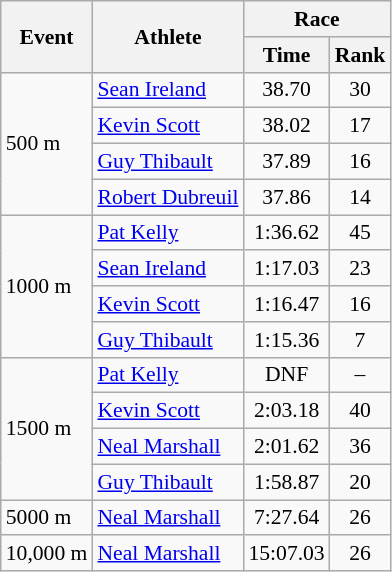<table class="wikitable" border="1" style="font-size:90%">
<tr>
<th rowspan=2>Event</th>
<th rowspan=2>Athlete</th>
<th colspan=2>Race</th>
</tr>
<tr>
<th>Time</th>
<th>Rank</th>
</tr>
<tr>
<td rowspan=4>500 m</td>
<td><a href='#'>Sean Ireland</a></td>
<td align=center>38.70</td>
<td align=center>30</td>
</tr>
<tr>
<td><a href='#'>Kevin Scott</a></td>
<td align=center>38.02</td>
<td align=center>17</td>
</tr>
<tr>
<td><a href='#'>Guy Thibault</a></td>
<td align=center>37.89</td>
<td align=center>16</td>
</tr>
<tr>
<td><a href='#'>Robert Dubreuil</a></td>
<td align=center>37.86</td>
<td align=center>14</td>
</tr>
<tr>
<td rowspan=4>1000 m</td>
<td><a href='#'>Pat Kelly</a></td>
<td align=center>1:36.62</td>
<td align=center>45</td>
</tr>
<tr>
<td><a href='#'>Sean Ireland</a></td>
<td align=center>1:17.03</td>
<td align=center>23</td>
</tr>
<tr>
<td><a href='#'>Kevin Scott</a></td>
<td align=center>1:16.47</td>
<td align=center>16</td>
</tr>
<tr>
<td><a href='#'>Guy Thibault</a></td>
<td align=center>1:15.36</td>
<td align=center>7</td>
</tr>
<tr>
<td rowspan=4>1500 m</td>
<td><a href='#'>Pat Kelly</a></td>
<td align=center>DNF</td>
<td align=center>–</td>
</tr>
<tr>
<td><a href='#'>Kevin Scott</a></td>
<td align=center>2:03.18</td>
<td align=center>40</td>
</tr>
<tr>
<td><a href='#'>Neal Marshall</a></td>
<td align=center>2:01.62</td>
<td align=center>36</td>
</tr>
<tr>
<td><a href='#'>Guy Thibault</a></td>
<td align=center>1:58.87</td>
<td align=center>20</td>
</tr>
<tr>
<td>5000 m</td>
<td><a href='#'>Neal Marshall</a></td>
<td align=center>7:27.64</td>
<td align=center>26</td>
</tr>
<tr>
<td>10,000 m</td>
<td><a href='#'>Neal Marshall</a></td>
<td align=center>15:07.03</td>
<td align=center>26</td>
</tr>
</table>
